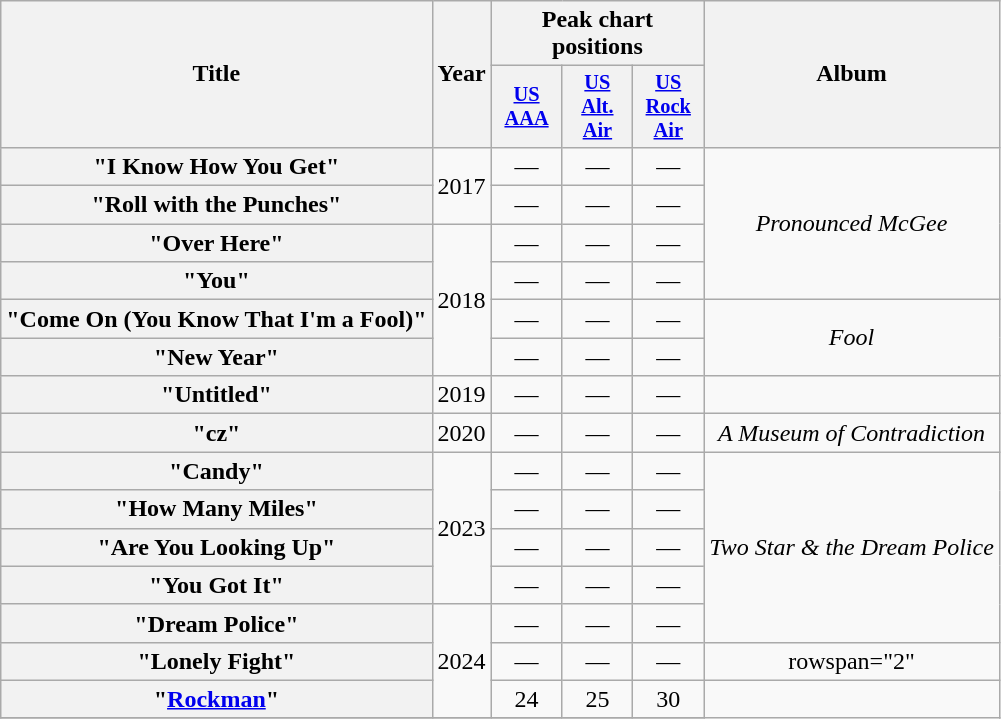<table class="wikitable plainrowheaders" style="text-align:center">
<tr>
<th scope="col" rowspan="2">Title</th>
<th scope="col" rowspan="2">Year</th>
<th scope="col" colspan="3">Peak chart positions</th>
<th scope="col" rowspan="2">Album</th>
</tr>
<tr>
<th scope="col" style="width:3em;font-size:85%;"><a href='#'>US<br>AAA</a></th>
<th scope="col" style="width:3em;font-size:85%;"><a href='#'>US<br>Alt.<br>Air</a></th>
<th scope="col" style="width:3em;font-size:85%;"><a href='#'>US<br>Rock<br>Air</a></th>
</tr>
<tr>
<th scope="row">"I Know How You Get"</th>
<td rowspan="2">2017</td>
<td>—</td>
<td>—</td>
<td>—</td>
<td rowspan="4"><em>Pronounced McGee</em></td>
</tr>
<tr>
<th scope="row">"Roll with the Punches"</th>
<td>—</td>
<td>—</td>
<td>—</td>
</tr>
<tr>
<th scope="row">"Over Here"</th>
<td rowspan="4">2018</td>
<td>—</td>
<td>—</td>
<td>—</td>
</tr>
<tr>
<th scope="row">"You"</th>
<td>—</td>
<td>—</td>
<td>—</td>
</tr>
<tr>
<th scope="row">"Come On (You Know That I'm a Fool)"</th>
<td>—</td>
<td>—</td>
<td>—</td>
<td rowspan="2"><em>Fool</em></td>
</tr>
<tr>
<th scope="row">"New Year"</th>
<td>—</td>
<td>—</td>
<td>—</td>
</tr>
<tr>
<th scope="row">"Untitled"</th>
<td>2019</td>
<td>—</td>
<td>—</td>
<td>—</td>
<td></td>
</tr>
<tr>
<th scope="row">"cz"</th>
<td>2020</td>
<td>—</td>
<td>—</td>
<td>—</td>
<td><em>A Museum of Contradiction</em></td>
</tr>
<tr>
<th scope="row">"Candy"</th>
<td rowspan="4">2023</td>
<td>—</td>
<td>—</td>
<td>—</td>
<td rowspan="5"><em>Two Star & the Dream Police</em></td>
</tr>
<tr>
<th scope="row">"How Many Miles"</th>
<td>—</td>
<td>—</td>
<td>—</td>
</tr>
<tr>
<th scope="row">"Are You Looking Up"</th>
<td>—</td>
<td>—</td>
<td>—</td>
</tr>
<tr>
<th scope="row">"You Got It"</th>
<td>—</td>
<td>—</td>
<td>—</td>
</tr>
<tr>
<th scope="row">"Dream Police"</th>
<td rowspan="3">2024</td>
<td>—</td>
<td>—</td>
<td>—</td>
</tr>
<tr>
<th scope="row">"Lonely Fight"</th>
<td>—</td>
<td>—</td>
<td>—</td>
<td>rowspan="2" </td>
</tr>
<tr>
<th scope="row">"<a href='#'>Rockman</a>"</th>
<td>24<br></td>
<td>25<br></td>
<td>30<br></td>
</tr>
<tr>
</tr>
</table>
